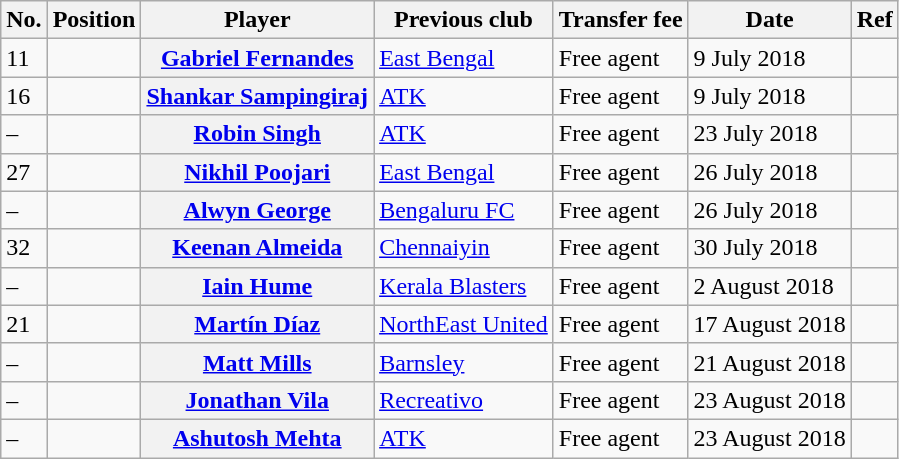<table class="wikitable plainrowheaders" style="text-align:center; text-align:left">
<tr>
<th>No.</th>
<th scope="col">Position</th>
<th scope="col">Player</th>
<th scope="col">Previous club</th>
<th scope="col">Transfer fee</th>
<th scope="col">Date</th>
<th scope="col">Ref</th>
</tr>
<tr>
<td>11</td>
<td></td>
<th scope="row"> <a href='#'>Gabriel Fernandes</a></th>
<td><a href='#'>East Bengal</a></td>
<td>Free agent</td>
<td>9 July 2018</td>
<td></td>
</tr>
<tr>
<td>16</td>
<td></td>
<th scope="row"> <a href='#'>Shankar Sampingiraj</a></th>
<td><a href='#'>ATK</a></td>
<td>Free agent</td>
<td>9 July 2018</td>
<td></td>
</tr>
<tr>
<td>–</td>
<td></td>
<th scope="row"><a href='#'>Robin Singh</a></th>
<td><a href='#'>ATK</a></td>
<td>Free agent</td>
<td>23 July 2018</td>
<td></td>
</tr>
<tr>
<td>27</td>
<td></td>
<th scope="row"> <a href='#'>Nikhil Poojari</a></th>
<td><a href='#'>East Bengal</a></td>
<td>Free agent</td>
<td>26 July 2018</td>
<td></td>
</tr>
<tr>
<td>–</td>
<td></td>
<th scope="row"> <a href='#'>Alwyn George</a></th>
<td><a href='#'>Bengaluru FC</a></td>
<td>Free agent</td>
<td>26 July 2018</td>
<td></td>
</tr>
<tr>
<td>32</td>
<td></td>
<th scope="row"> <a href='#'>Keenan Almeida</a></th>
<td><a href='#'>Chennaiyin</a></td>
<td>Free agent</td>
<td>30 July 2018</td>
<td></td>
</tr>
<tr>
<td>–</td>
<td></td>
<th scope="row"> <a href='#'>Iain Hume</a></th>
<td><a href='#'>Kerala Blasters</a></td>
<td>Free agent</td>
<td>2 August 2018</td>
<td></td>
</tr>
<tr>
<td>21</td>
<td></td>
<th scope="row"> <a href='#'>Martín Díaz</a></th>
<td><a href='#'>NorthEast United</a></td>
<td>Free agent</td>
<td>17 August 2018</td>
<td></td>
</tr>
<tr>
<td>–</td>
<td></td>
<th scope="row"> <a href='#'>Matt Mills</a></th>
<td><a href='#'>Barnsley</a></td>
<td>Free agent</td>
<td>21 August 2018</td>
<td></td>
</tr>
<tr>
<td>–</td>
<td></td>
<th scope="row"> <a href='#'>Jonathan Vila</a></th>
<td><a href='#'>Recreativo</a></td>
<td>Free agent</td>
<td>23 August 2018</td>
<td></td>
</tr>
<tr>
<td>–</td>
<td></td>
<th scope="row"> <a href='#'>Ashutosh Mehta</a></th>
<td> <a href='#'>ATK</a></td>
<td>Free agent</td>
<td>23 August 2018</td>
<td></td>
</tr>
</table>
